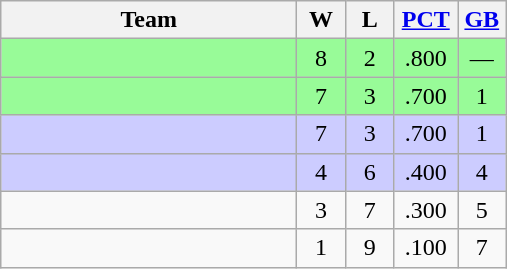<table class="wikitable" style="text-align:center">
<tr>
<th width=190px>Team</th>
<th width=25px>W</th>
<th width=25px>L</th>
<th width=35px><a href='#'>PCT</a></th>
<th width=25px><a href='#'>GB</a></th>
</tr>
<tr bgcolor=#98fb98>
<td align="left"></td>
<td>8</td>
<td>2</td>
<td>.800</td>
<td>—</td>
</tr>
<tr bgcolor=#98fb98>
<td align="left"><strong></strong></td>
<td>7</td>
<td>3</td>
<td>.700</td>
<td>1</td>
</tr>
<tr bgcolor=#CCCCFF>
<td align="left"></td>
<td>7</td>
<td>3</td>
<td>.700</td>
<td>1</td>
</tr>
<tr bgcolor=#CCCCFF>
<td align="left"></td>
<td>4</td>
<td>6</td>
<td>.400</td>
<td>4</td>
</tr>
<tr>
<td align="left"></td>
<td>3</td>
<td>7</td>
<td>.300</td>
<td>5</td>
</tr>
<tr>
<td align="left"></td>
<td>1</td>
<td>9</td>
<td>.100</td>
<td>7</td>
</tr>
</table>
